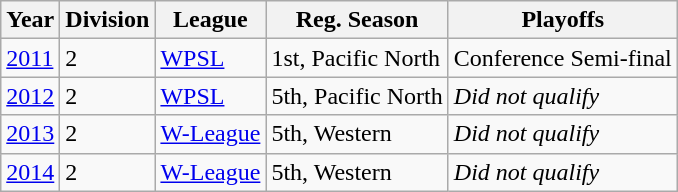<table class="wikitable">
<tr>
<th>Year</th>
<th>Division</th>
<th>League</th>
<th>Reg. Season</th>
<th>Playoffs</th>
</tr>
<tr>
<td><a href='#'>2011</a></td>
<td>2</td>
<td><a href='#'>WPSL</a></td>
<td>1st, Pacific North</td>
<td>Conference Semi-final</td>
</tr>
<tr>
<td><a href='#'>2012</a></td>
<td>2</td>
<td><a href='#'>WPSL</a></td>
<td>5th, Pacific North</td>
<td><em>Did not qualify</em></td>
</tr>
<tr>
<td><a href='#'>2013</a></td>
<td>2</td>
<td><a href='#'>W-League</a></td>
<td>5th, Western</td>
<td><em>Did not qualify</em></td>
</tr>
<tr>
<td><a href='#'>2014</a></td>
<td>2</td>
<td><a href='#'>W-League</a></td>
<td>5th, Western</td>
<td><em>Did not qualify</em></td>
</tr>
</table>
